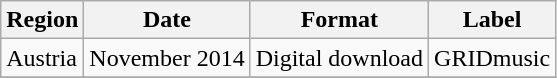<table class=wikitable>
<tr>
<th>Region</th>
<th>Date</th>
<th>Format</th>
<th>Label</th>
</tr>
<tr>
<td>Austria</td>
<td>November 2014</td>
<td>Digital download</td>
<td>GRIDmusic</td>
</tr>
<tr>
</tr>
</table>
